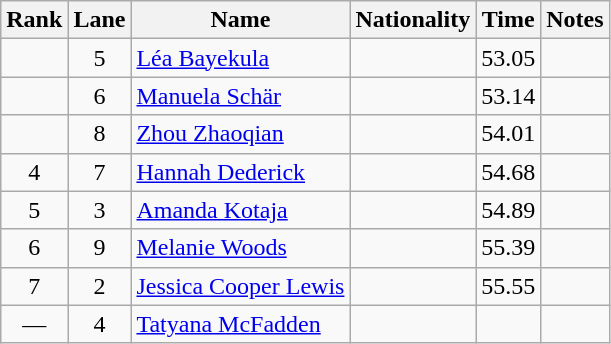<table class="wikitable sortable" style="text-align:center">
<tr>
<th>Rank</th>
<th>Lane</th>
<th>Name</th>
<th>Nationality</th>
<th>Time</th>
<th>Notes</th>
</tr>
<tr>
<td></td>
<td>5</td>
<td align="left"><a href='#'>Léa Bayekula</a></td>
<td align="left"></td>
<td>53.05</td>
<td></td>
</tr>
<tr>
<td></td>
<td>6</td>
<td align="left"><a href='#'>Manuela Schär</a></td>
<td align="left"></td>
<td>53.14</td>
<td></td>
</tr>
<tr>
<td></td>
<td>8</td>
<td align="left"><a href='#'>Zhou Zhaoqian</a></td>
<td align="left"></td>
<td>54.01</td>
<td></td>
</tr>
<tr>
<td>4</td>
<td>7</td>
<td align="left"><a href='#'>Hannah Dederick</a></td>
<td align="left"></td>
<td>54.68</td>
<td></td>
</tr>
<tr>
<td>5</td>
<td>3</td>
<td align="left"><a href='#'>Amanda Kotaja</a></td>
<td align="left"></td>
<td>54.89</td>
<td></td>
</tr>
<tr>
<td>6</td>
<td>9</td>
<td align="left"><a href='#'>Melanie Woods</a></td>
<td align="left"></td>
<td>55.39</td>
<td></td>
</tr>
<tr>
<td>7</td>
<td>2</td>
<td align="left"><a href='#'>Jessica Cooper Lewis</a></td>
<td align="left"></td>
<td>55.55</td>
<td></td>
</tr>
<tr>
<td>—</td>
<td>4</td>
<td align="left"><a href='#'>Tatyana McFadden</a></td>
<td align="left"></td>
<td></td>
<td></td>
</tr>
</table>
